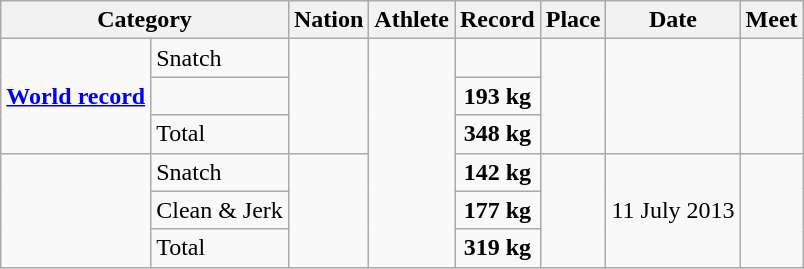<table class="wikitable" style="text-align:center;">
<tr>
<th colspan="2">Category</th>
<th>Nation</th>
<th>Athlete</th>
<th>Record</th>
<th>Place</th>
<th>Date</th>
<th>Meet</th>
</tr>
<tr>
<td rowspan="3"><strong><a href='#'>World record</a></strong></td>
<td align="left">Snatch</td>
<td align="left" rowspan="3"></td>
<td align="left" rowspan="6"></td>
<td><strong></strong></td>
<td align="left" rowspan="3"></td>
<td align="left" rowspan="3"></td>
<td align="left" rowspan="3"></td>
</tr>
<tr>
<td align="left"></td>
<td><strong>193 kg</strong></td>
</tr>
<tr>
<td align="left">Total</td>
<td><strong>348 kg</strong></td>
</tr>
<tr>
<td rowspan="3"><strong></strong></td>
<td align="left">Snatch</td>
<td align="left" rowspan="3"></td>
<td><strong>142 kg</strong></td>
<td align="left" rowspan="3"></td>
<td align="left" rowspan="3">11 July 2013</td>
<td align="left" rowspan="3"></td>
</tr>
<tr>
<td align="left">Clean & Jerk</td>
<td><strong>177 kg</strong></td>
</tr>
<tr>
<td align="left">Total</td>
<td><strong>319 kg</strong></td>
</tr>
</table>
